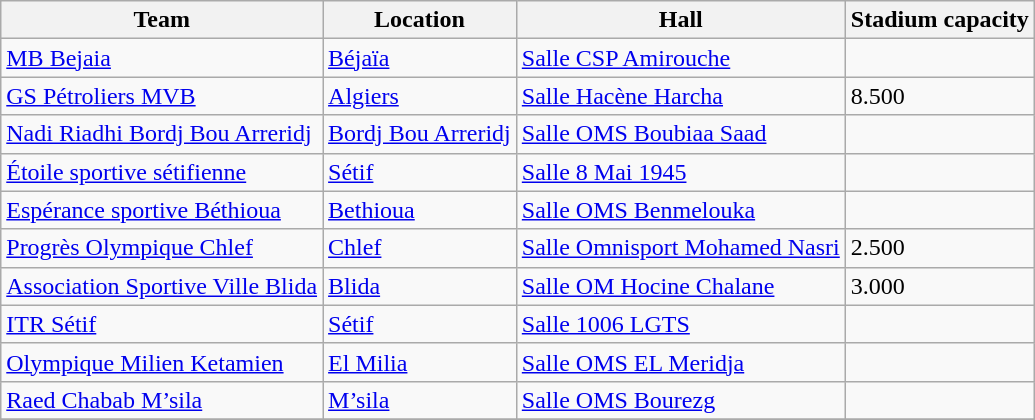<table class="wikitable sortable" style="text-align: left;">
<tr>
<th>Team</th>
<th>Location</th>
<th>Hall</th>
<th>Stadium capacity</th>
</tr>
<tr>
<td><a href='#'>MB Bejaia</a></td>
<td><a href='#'>Béjaïa</a></td>
<td><a href='#'>Salle CSP Amirouche</a></td>
<td></td>
</tr>
<tr>
<td><a href='#'>GS Pétroliers MVB</a></td>
<td><a href='#'>Algiers</a></td>
<td><a href='#'>Salle Hacène Harcha</a></td>
<td>8.500</td>
</tr>
<tr>
<td><a href='#'>Nadi Riadhi Bordj Bou Arreridj</a></td>
<td><a href='#'>Bordj Bou Arreridj</a></td>
<td><a href='#'>Salle OMS Boubiaa Saad</a></td>
<td></td>
</tr>
<tr>
<td><a href='#'>Étoile sportive sétifienne</a></td>
<td><a href='#'>Sétif</a></td>
<td><a href='#'>Salle 8 Mai 1945</a></td>
<td></td>
</tr>
<tr>
<td><a href='#'>Espérance sportive Béthioua</a></td>
<td><a href='#'>Bethioua</a></td>
<td><a href='#'>Salle OMS Benmelouka</a></td>
<td></td>
</tr>
<tr>
<td><a href='#'>Progrès Olympique Chlef</a></td>
<td><a href='#'>Chlef</a></td>
<td><a href='#'>Salle Omnisport Mohamed Nasri</a></td>
<td>2.500</td>
</tr>
<tr>
<td><a href='#'>Association Sportive Ville Blida</a></td>
<td><a href='#'>Blida</a></td>
<td><a href='#'>Salle OM Hocine Chalane</a></td>
<td>3.000</td>
</tr>
<tr>
<td><a href='#'>ITR Sétif</a></td>
<td><a href='#'>Sétif</a></td>
<td><a href='#'>Salle 1006 LGTS</a></td>
<td></td>
</tr>
<tr>
<td><a href='#'>Olympique Milien Ketamien</a></td>
<td><a href='#'>El Milia</a></td>
<td><a href='#'>Salle OMS EL Meridja</a></td>
<td></td>
</tr>
<tr>
<td><a href='#'>Raed Chabab M’sila</a></td>
<td><a href='#'>M’sila</a></td>
<td><a href='#'>Salle OMS Bourezg</a></td>
<td></td>
</tr>
<tr>
</tr>
</table>
